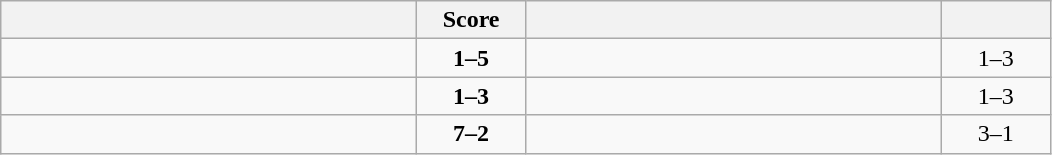<table class="wikitable" style="text-align: center; ">
<tr>
<th align="right" width="270"></th>
<th width="65">Score</th>
<th align="left" width="270"></th>
<th width="65"></th>
</tr>
<tr>
<td align="left"></td>
<td><strong>1–5</strong></td>
<td align="left"><strong></strong></td>
<td>1–3 <strong></strong></td>
</tr>
<tr>
<td align="left"></td>
<td><strong>1–3</strong></td>
<td align="left"><strong></strong></td>
<td>1–3 <strong></strong></td>
</tr>
<tr>
<td align="left"><strong></strong></td>
<td><strong>7–2</strong></td>
<td align="left"></td>
<td>3–1 <strong></strong></td>
</tr>
</table>
